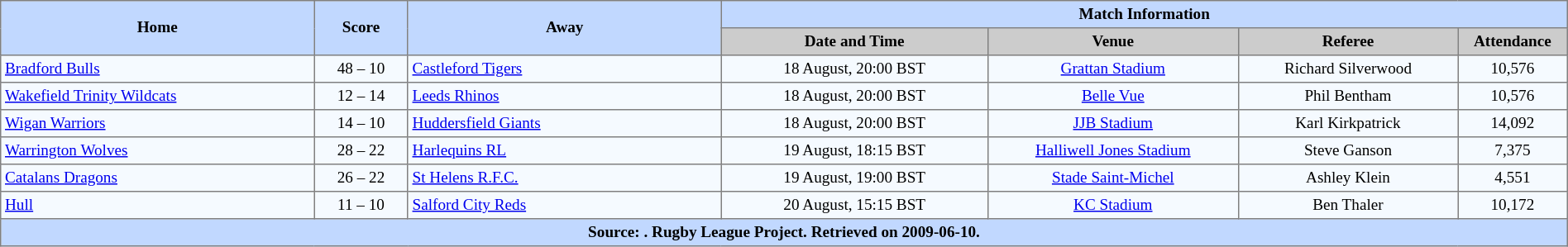<table border="1" cellpadding="3" cellspacing="0" style="border-collapse:collapse; font-size:80%; text-align:center; width:100%;">
<tr style="background:#c1d8ff;">
<th rowspan="2" style="width:20%;">Home</th>
<th rowspan="2" style="width:6%;">Score</th>
<th rowspan="2" style="width:20%;">Away</th>
<th colspan=6>Match Information</th>
</tr>
<tr style="background:#ccc;">
<th width=17%>Date and Time</th>
<th width=16%>Venue</th>
<th width=14%>Referee</th>
<th width=7%>Attendance</th>
</tr>
<tr style="background:#f5faff;">
<td align=left> <a href='#'>Bradford Bulls</a></td>
<td>48 – 10</td>
<td align=left> <a href='#'>Castleford Tigers</a></td>
<td>18 August, 20:00 BST</td>
<td><a href='#'>Grattan Stadium</a></td>
<td>Richard Silverwood</td>
<td>10,576</td>
</tr>
<tr style="background:#f5faff;">
<td align=left> <a href='#'>Wakefield Trinity Wildcats</a></td>
<td>12 – 14</td>
<td align=left> <a href='#'>Leeds Rhinos</a></td>
<td>18 August, 20:00 BST</td>
<td><a href='#'>Belle Vue</a></td>
<td>Phil Bentham</td>
<td>10,576</td>
</tr>
<tr style="background:#f5faff;">
<td align=left> <a href='#'>Wigan Warriors</a></td>
<td>14 – 10</td>
<td align=left> <a href='#'>Huddersfield Giants</a></td>
<td>18 August, 20:00 BST</td>
<td><a href='#'>JJB Stadium</a></td>
<td>Karl Kirkpatrick</td>
<td>14,092</td>
</tr>
<tr style="background:#f5faff;">
<td align=left> <a href='#'>Warrington Wolves</a></td>
<td>28 – 22</td>
<td align=left> <a href='#'>Harlequins RL</a></td>
<td>19 August, 18:15 BST</td>
<td><a href='#'>Halliwell Jones Stadium</a></td>
<td>Steve Ganson</td>
<td>7,375</td>
</tr>
<tr style="background:#f5faff;">
<td align=left> <a href='#'>Catalans Dragons</a></td>
<td>26 – 22</td>
<td align=left> <a href='#'>St Helens R.F.C.</a></td>
<td>19 August, 19:00 BST</td>
<td><a href='#'>Stade Saint-Michel</a></td>
<td>Ashley Klein</td>
<td>4,551</td>
</tr>
<tr style="background:#f5faff;">
<td align=left> <a href='#'>Hull</a></td>
<td>11 – 10</td>
<td align=left> <a href='#'>Salford City Reds</a></td>
<td>20 August, 15:15 BST</td>
<td><a href='#'>KC Stadium</a></td>
<td>Ben Thaler</td>
<td>10,172</td>
</tr>
<tr style="background:#c1d8ff;">
<th colspan=10>Source: . Rugby League Project. Retrieved on 2009-06-10.</th>
</tr>
</table>
